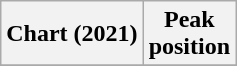<table class="wikitable plainrowheaders">
<tr>
<th scope="col">Chart (2021)</th>
<th scope="col">Peak<br>position</th>
</tr>
<tr>
</tr>
</table>
